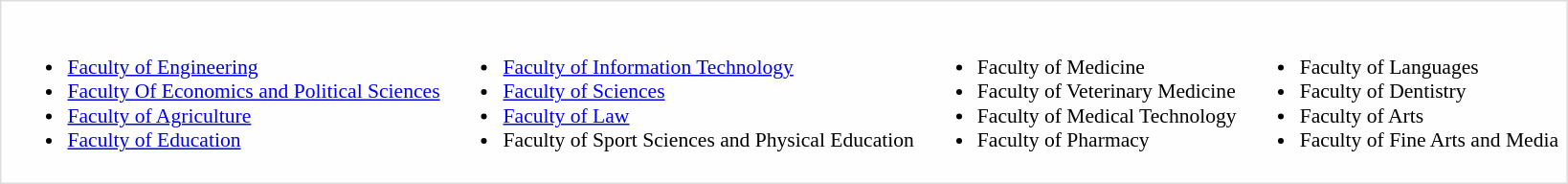<table style="border:1px solid #dddddd; background-color:#fefefe; padding:3px; margin:0px" align="center">
<tr valign="top" style="font-size: 90%">
<td><br><ul><li><a href='#'>Faculty of Engineering</a></li><li><a href='#'>Faculty Of Economics and Political Sciences</a></li><li><a href='#'>Faculty of Agriculture</a></li><li><a href='#'>Faculty of Education</a></li></ul></td>
<td><br><ul><li><a href='#'>Faculty of Information Technology</a></li><li><a href='#'>Faculty of Sciences</a></li><li><a href='#'>Faculty of Law</a></li><li>Faculty of Sport Sciences and Physical Education</li></ul></td>
<td><br><ul><li>Faculty of Medicine</li><li>Faculty of Veterinary Medicine</li><li>Faculty of Medical Technology</li><li>Faculty of Pharmacy</li></ul></td>
<td><br><ul><li>Faculty of Languages</li><li>Faculty of Dentistry</li><li>Faculty of Arts</li><li>Faculty of Fine Arts and Media</li></ul></td>
</tr>
</table>
